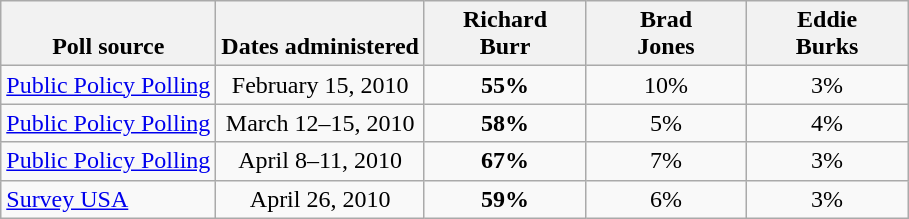<table class="wikitable" style="text-align:center">
<tr valign=bottom>
<th>Poll source</th>
<th>Dates administered</th>
<th style="width:100px;">Richard<br>Burr</th>
<th style="width:100px;">Brad<br>Jones</th>
<th style="width:100px;">Eddie<br>Burks</th>
</tr>
<tr>
<td align=left><a href='#'>Public Policy Polling</a></td>
<td>February 15, 2010</td>
<td><strong>55%</strong></td>
<td>10%</td>
<td>3%</td>
</tr>
<tr>
<td align=left><a href='#'>Public Policy Polling</a></td>
<td>March 12–15, 2010</td>
<td><strong>58%</strong></td>
<td>5%</td>
<td>4%</td>
</tr>
<tr>
<td align=left><a href='#'>Public Policy Polling</a></td>
<td>April 8–11, 2010</td>
<td><strong>67%</strong></td>
<td>7%</td>
<td>3%</td>
</tr>
<tr>
<td align=left><a href='#'>Survey USA</a></td>
<td>April 26, 2010</td>
<td><strong>59%</strong></td>
<td>6%</td>
<td>3%</td>
</tr>
</table>
